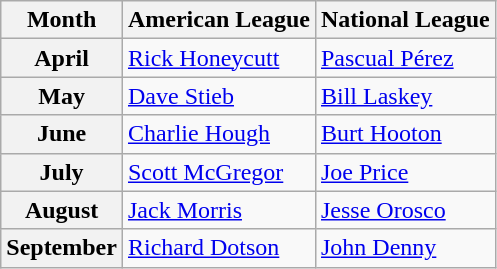<table class="wikitable">
<tr>
<th>Month</th>
<th>American League</th>
<th>National League</th>
</tr>
<tr>
<th>April</th>
<td><a href='#'>Rick Honeycutt</a></td>
<td><a href='#'>Pascual Pérez</a></td>
</tr>
<tr>
<th>May</th>
<td><a href='#'>Dave Stieb</a></td>
<td><a href='#'>Bill Laskey</a></td>
</tr>
<tr>
<th>June</th>
<td><a href='#'>Charlie Hough</a></td>
<td><a href='#'>Burt Hooton</a></td>
</tr>
<tr>
<th>July</th>
<td><a href='#'>Scott McGregor</a></td>
<td><a href='#'>Joe Price</a></td>
</tr>
<tr>
<th>August</th>
<td><a href='#'>Jack Morris</a></td>
<td><a href='#'>Jesse Orosco</a></td>
</tr>
<tr>
<th>September</th>
<td><a href='#'>Richard Dotson</a></td>
<td><a href='#'>John Denny</a></td>
</tr>
</table>
